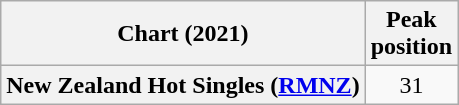<table class="wikitable plainrowheaders">
<tr>
<th scope="col">Chart (2021)</th>
<th scope="col">Peak<br>position</th>
</tr>
<tr>
<th scope="row">New Zealand Hot Singles (<a href='#'>RMNZ</a>)</th>
<td align="center">31</td>
</tr>
</table>
